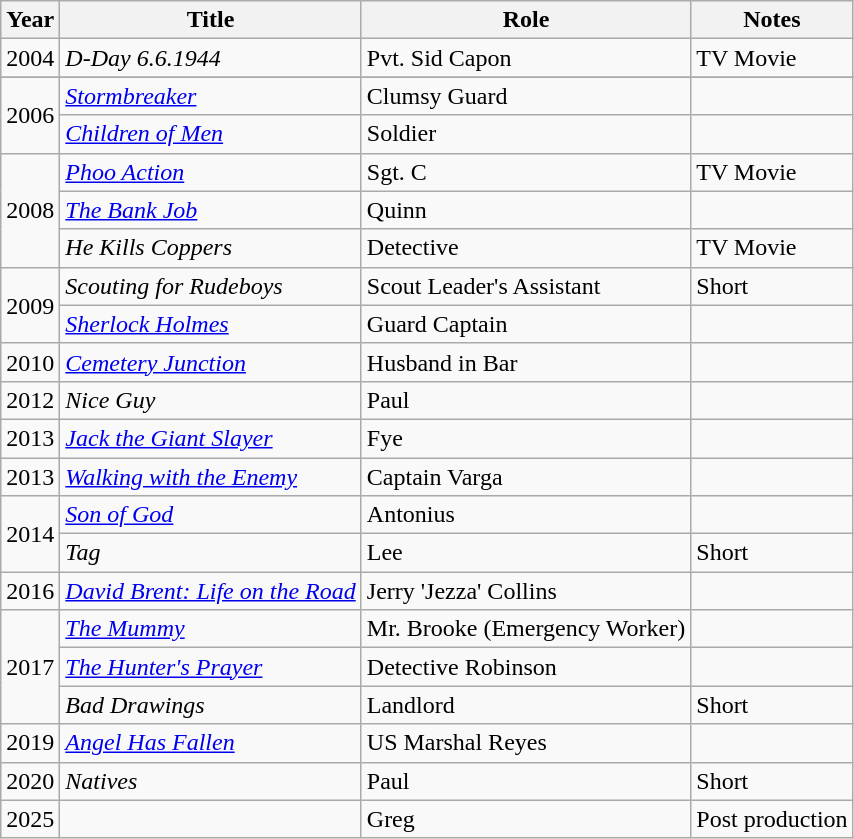<table class="wikitable">
<tr>
<th>Year</th>
<th>Title</th>
<th>Role</th>
<th>Notes</th>
</tr>
<tr>
<td>2004</td>
<td><em>D-Day 6.6.1944</em></td>
<td>Pvt. Sid Capon</td>
<td>TV Movie</td>
</tr>
<tr>
</tr>
<tr>
<td rowspan=2>2006</td>
<td><em><a href='#'>Stormbreaker</a></em></td>
<td>Clumsy Guard</td>
<td></td>
</tr>
<tr>
<td><em><a href='#'>Children of Men</a></em></td>
<td>Soldier</td>
<td></td>
</tr>
<tr>
<td rowspan=3>2008</td>
<td><em><a href='#'>Phoo Action</a></em></td>
<td>Sgt. C</td>
<td>TV Movie</td>
</tr>
<tr>
<td><em><a href='#'>The Bank Job</a></em></td>
<td>Quinn</td>
<td></td>
</tr>
<tr>
<td><em>He Kills Coppers</em></td>
<td>Detective</td>
<td>TV Movie</td>
</tr>
<tr>
<td rowspan=2>2009</td>
<td><em>Scouting for Rudeboys</em></td>
<td>Scout Leader's Assistant</td>
<td>Short</td>
</tr>
<tr>
<td><em><a href='#'>Sherlock Holmes</a></em></td>
<td>Guard Captain</td>
<td></td>
</tr>
<tr>
<td>2010</td>
<td><em><a href='#'>Cemetery Junction</a></em></td>
<td>Husband in Bar</td>
<td></td>
</tr>
<tr>
<td>2012</td>
<td><em>Nice Guy</em></td>
<td>Paul</td>
<td></td>
</tr>
<tr>
<td>2013</td>
<td><em><a href='#'>Jack the Giant Slayer</a></em></td>
<td>Fye</td>
<td></td>
</tr>
<tr>
<td>2013</td>
<td><em><a href='#'>Walking with the Enemy</a></em></td>
<td>Captain Varga</td>
<td></td>
</tr>
<tr>
<td rowspan=2>2014</td>
<td><em><a href='#'>Son of God</a></em></td>
<td>Antonius</td>
<td></td>
</tr>
<tr>
<td><em>Tag</em></td>
<td>Lee</td>
<td>Short</td>
</tr>
<tr>
<td>2016</td>
<td><em><a href='#'>David Brent: Life on the Road</a></em></td>
<td>Jerry 'Jezza' Collins</td>
<td></td>
</tr>
<tr>
<td rowspan=3>2017</td>
<td><em><a href='#'>The Mummy</a></em></td>
<td>Mr. Brooke (Emergency Worker)</td>
<td></td>
</tr>
<tr>
<td><em><a href='#'>The Hunter's Prayer</a></em></td>
<td>Detective Robinson</td>
<td></td>
</tr>
<tr>
<td><em>Bad Drawings</em></td>
<td>Landlord</td>
<td>Short</td>
</tr>
<tr>
<td>2019</td>
<td><em><a href='#'>Angel Has Fallen</a></em></td>
<td>US Marshal Reyes</td>
<td></td>
</tr>
<tr>
<td>2020</td>
<td><em>Natives</em></td>
<td>Paul</td>
<td>Short</td>
</tr>
<tr>
<td>2025</td>
<td></td>
<td>Greg</td>
<td>Post production</td>
</tr>
</table>
